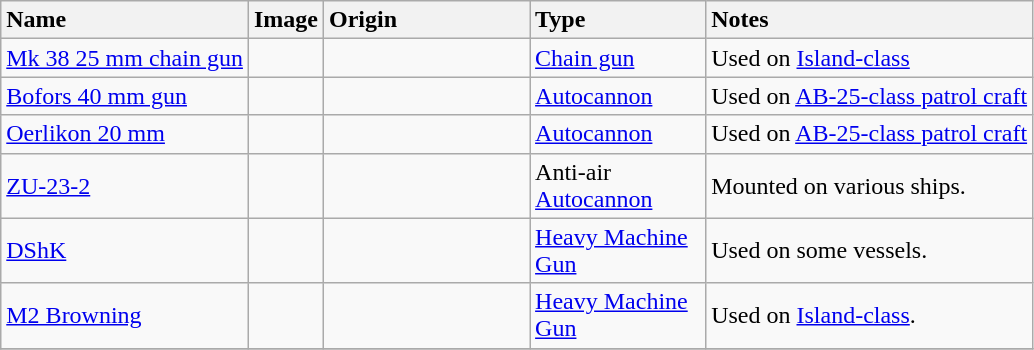<table class="wikitable">
<tr>
<th style="text-align: left;">Name</th>
<th style="text-align: left;">Image</th>
<th style="text-align: left;" width="130">Origin</th>
<th style="text-align: left;" width="110">Type</th>
<th style="text-align: left;">Notes</th>
</tr>
<tr>
<td><a href='#'>Mk 38 25 mm chain gun</a></td>
<td></td>
<td></td>
<td><a href='#'>Chain gun</a></td>
<td>Used on <a href='#'>Island-class</a></td>
</tr>
<tr>
<td><a href='#'>Bofors 40 mm gun</a></td>
<td></td>
<td></td>
<td><a href='#'>Autocannon</a></td>
<td>Used on <a href='#'>AB-25-class patrol craft</a></td>
</tr>
<tr>
<td><a href='#'>Oerlikon 20 mm</a></td>
<td></td>
<td></td>
<td><a href='#'>Autocannon</a></td>
<td>Used on <a href='#'>AB-25-class patrol craft</a></td>
</tr>
<tr>
<td><a href='#'>ZU-23-2</a></td>
<td></td>
<td></td>
<td>Anti-air <a href='#'>Autocannon</a></td>
<td>Mounted on various ships.</td>
</tr>
<tr>
<td><a href='#'>DShK</a></td>
<td></td>
<td></td>
<td><a href='#'>Heavy Machine Gun</a></td>
<td>Used on some vessels.</td>
</tr>
<tr>
<td><a href='#'>M2 Browning</a></td>
<td></td>
<td></td>
<td><a href='#'>Heavy Machine Gun</a></td>
<td>Used on <a href='#'>Island-class</a>.</td>
</tr>
<tr>
</tr>
</table>
